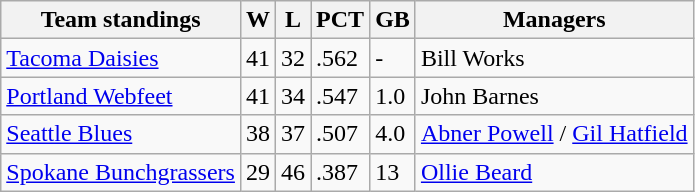<table class="wikitable">
<tr>
<th>Team standings</th>
<th>W</th>
<th>L</th>
<th>PCT</th>
<th>GB</th>
<th>Managers</th>
</tr>
<tr>
<td><a href='#'>Tacoma Daisies</a></td>
<td>41</td>
<td>32</td>
<td>.562</td>
<td>-</td>
<td>Bill Works</td>
</tr>
<tr>
<td><a href='#'>Portland Webfeet</a></td>
<td>41</td>
<td>34</td>
<td>.547</td>
<td>1.0</td>
<td>John Barnes</td>
</tr>
<tr>
<td><a href='#'>Seattle Blues</a></td>
<td>38</td>
<td>37</td>
<td>.507</td>
<td>4.0</td>
<td><a href='#'>Abner Powell</a> / <a href='#'>Gil Hatfield</a></td>
</tr>
<tr>
<td><a href='#'>Spokane Bunchgrassers</a></td>
<td>29</td>
<td>46</td>
<td>.387</td>
<td>13</td>
<td><a href='#'>Ollie Beard</a></td>
</tr>
</table>
